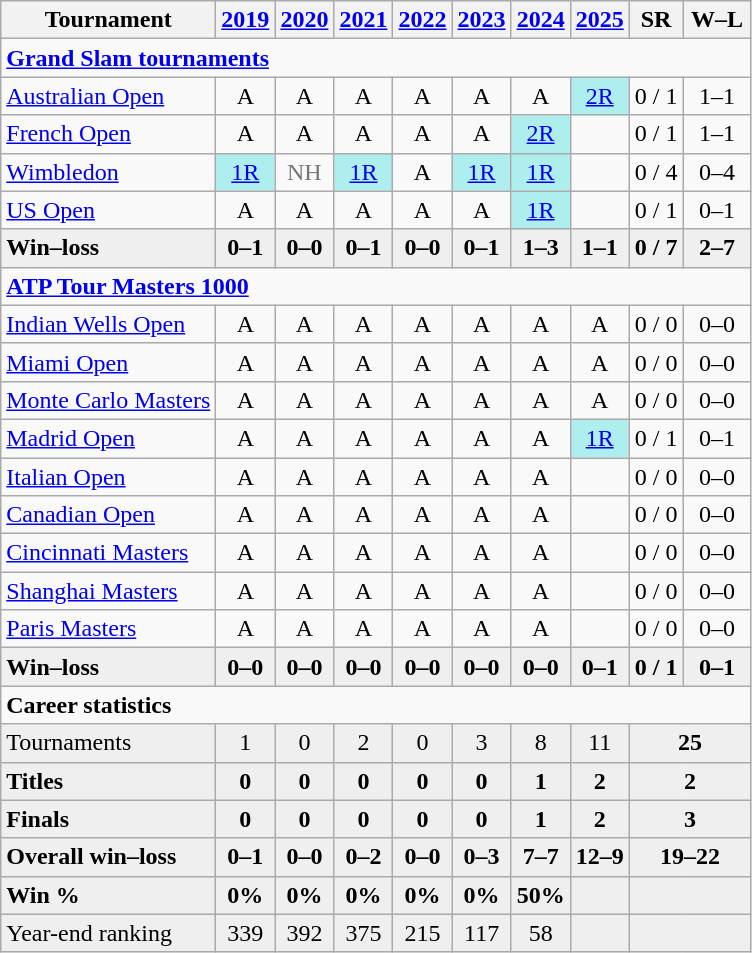<table class=wikitable style=text-align:center>
<tr>
<th>Tournament</th>
<th><a href='#'>2019</a></th>
<th><a href='#'>2020</a></th>
<th><a href='#'>2021</a></th>
<th><a href='#'>2022</a></th>
<th><a href='#'>2023</a></th>
<th><a href='#'>2024</a></th>
<th><a href='#'>2025</a></th>
<th>SR</th>
<th width=38>W–L</th>
</tr>
<tr>
<td colspan=10 align=left><strong><a href='#'>Grand Slam tournaments</a></strong></td>
</tr>
<tr>
<td align=left><a href='#'>Australian Open</a></td>
<td>A</td>
<td>A</td>
<td>A</td>
<td>A</td>
<td>A</td>
<td>A</td>
<td bgcolor=afeeee><a href='#'>2R</a></td>
<td>0 / 1</td>
<td>1–1</td>
</tr>
<tr>
<td align=left><a href='#'>French Open</a></td>
<td>A</td>
<td>A</td>
<td>A</td>
<td>A</td>
<td>A</td>
<td bgcolor=afeeee><a href='#'>2R</a></td>
<td></td>
<td>0 / 1</td>
<td>1–1</td>
</tr>
<tr>
<td align=left><a href='#'>Wimbledon</a></td>
<td bgcolor=afeeee><a href='#'>1R</a></td>
<td style=color:#767676>NH</td>
<td bgcolor=afeeee><a href='#'>1R</a></td>
<td>A</td>
<td bgcolor=afeeee><a href='#'>1R</a></td>
<td bgcolor=afeeee><a href='#'>1R</a></td>
<td></td>
<td>0 / 4</td>
<td>0–4</td>
</tr>
<tr>
<td align=left><a href='#'>US Open</a></td>
<td>A</td>
<td>A</td>
<td>A</td>
<td>A</td>
<td>A</td>
<td bgcolor=afeeee><a href='#'>1R</a></td>
<td></td>
<td>0 / 1</td>
<td>0–1</td>
</tr>
<tr style="font-weight:bold; background:#efefef">
<td style=text-align:left>Win–loss</td>
<td>0–1</td>
<td>0–0</td>
<td>0–1</td>
<td>0–0</td>
<td>0–1</td>
<td>1–3</td>
<td>1–1</td>
<td>0 / 7</td>
<td>2–7</td>
</tr>
<tr>
<td colspan=10 align=left><strong><a href='#'>ATP Tour Masters 1000</a></strong></td>
</tr>
<tr>
<td align=left><a href='#'>Indian Wells Open</a></td>
<td>A</td>
<td>A</td>
<td>A</td>
<td>A</td>
<td>A</td>
<td>A</td>
<td>A</td>
<td>0 / 0</td>
<td>0–0</td>
</tr>
<tr>
<td align=left><a href='#'>Miami Open</a></td>
<td>A</td>
<td>A</td>
<td>A</td>
<td>A</td>
<td>A</td>
<td>A</td>
<td>A</td>
<td>0 / 0</td>
<td>0–0</td>
</tr>
<tr>
<td align=left><a href='#'>Monte Carlo Masters</a></td>
<td>A</td>
<td>A</td>
<td>A</td>
<td>A</td>
<td>A</td>
<td>A</td>
<td>A</td>
<td>0 / 0</td>
<td>0–0</td>
</tr>
<tr>
<td align=left><a href='#'>Madrid Open</a></td>
<td>A</td>
<td>A</td>
<td>A</td>
<td>A</td>
<td>A</td>
<td>A</td>
<td bgcolor=afeeee><a href='#'>1R</a></td>
<td>0 / 1</td>
<td>0–1</td>
</tr>
<tr>
<td align=left><a href='#'>Italian Open</a></td>
<td>A</td>
<td>A</td>
<td>A</td>
<td>A</td>
<td>A</td>
<td>A</td>
<td></td>
<td>0 / 0</td>
<td>0–0</td>
</tr>
<tr>
<td align=left><a href='#'>Canadian Open</a></td>
<td>A</td>
<td>A</td>
<td>A</td>
<td>A</td>
<td>A</td>
<td>A</td>
<td></td>
<td>0 / 0</td>
<td>0–0</td>
</tr>
<tr>
<td align=left><a href='#'>Cincinnati Masters</a></td>
<td>A</td>
<td>A</td>
<td>A</td>
<td>A</td>
<td>A</td>
<td>A</td>
<td></td>
<td>0 / 0</td>
<td>0–0</td>
</tr>
<tr>
<td align=left><a href='#'>Shanghai Masters</a></td>
<td>A</td>
<td>A</td>
<td>A</td>
<td>A</td>
<td>A</td>
<td>A</td>
<td></td>
<td>0 / 0</td>
<td>0–0</td>
</tr>
<tr>
<td align=left><a href='#'>Paris Masters</a></td>
<td>A</td>
<td>A</td>
<td>A</td>
<td>A</td>
<td>A</td>
<td>A</td>
<td></td>
<td>0 / 0</td>
<td>0–0</td>
</tr>
<tr style=font-weight:bold;background:#efefef>
<td align=left>Win–loss</td>
<td>0–0</td>
<td>0–0</td>
<td>0–0</td>
<td>0–0</td>
<td>0–0</td>
<td>0–0</td>
<td>0–1</td>
<td>0 / 1</td>
<td>0–1</td>
</tr>
<tr>
<td colspan=10 align=left><strong>Career statistics</strong></td>
</tr>
<tr bgcolor=efefef>
<td align=left>Tournaments</td>
<td>1</td>
<td>0</td>
<td>2</td>
<td>0</td>
<td>3</td>
<td>8</td>
<td>11</td>
<td colspan="3"><strong>25</strong></td>
</tr>
<tr style=font-weight:bold;background:#efefef>
<td style=text-align:left>Titles</td>
<td>0</td>
<td>0</td>
<td>0</td>
<td>0</td>
<td>0</td>
<td>1</td>
<td>2</td>
<td colspan=3>2</td>
</tr>
<tr style=font-weight:bold;background:#efefef>
<td style=text-align:left>Finals</td>
<td>0</td>
<td>0</td>
<td>0</td>
<td>0</td>
<td>0</td>
<td>1</td>
<td>2</td>
<td colspan=3>3</td>
</tr>
<tr style=font-weight:bold;background:#efefef>
<td style=text-align:left>Overall win–loss</td>
<td>0–1</td>
<td>0–0</td>
<td>0–2</td>
<td>0–0</td>
<td>0–3</td>
<td>7–7</td>
<td>12–9</td>
<td colspan=3>19–22</td>
</tr>
<tr style=font-weight:bold;background:#efefef>
<td style=text-align:left>Win %</td>
<td>0%</td>
<td>0%</td>
<td>0%</td>
<td>0%</td>
<td>0%</td>
<td>50%</td>
<td></td>
<td colspan="2"></td>
</tr>
<tr bgcolor=efefef>
<td align=left>Year-end ranking</td>
<td>339</td>
<td>392</td>
<td>375</td>
<td>215</td>
<td>117</td>
<td>58</td>
<td></td>
<td colspan=3></td>
</tr>
</table>
